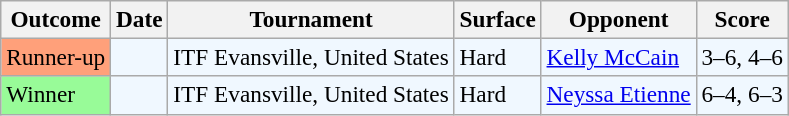<table class="sortable wikitable" style=font-size:97%>
<tr>
<th>Outcome</th>
<th>Date</th>
<th>Tournament</th>
<th>Surface</th>
<th>Opponent</th>
<th>Score</th>
</tr>
<tr style="background:#f0f8ff;">
<td style="background:#ffa07a;">Runner-up</td>
<td></td>
<td>ITF Evansville, United States</td>
<td>Hard</td>
<td><a href='#'>Kelly McCain</a></td>
<td>3–6, 4–6</td>
</tr>
<tr style="background:#f0f8ff;">
<td bgcolor="98FB98">Winner</td>
<td></td>
<td>ITF Evansville, United States</td>
<td>Hard</td>
<td><a href='#'>Neyssa Etienne</a></td>
<td>6–4, 6–3</td>
</tr>
</table>
